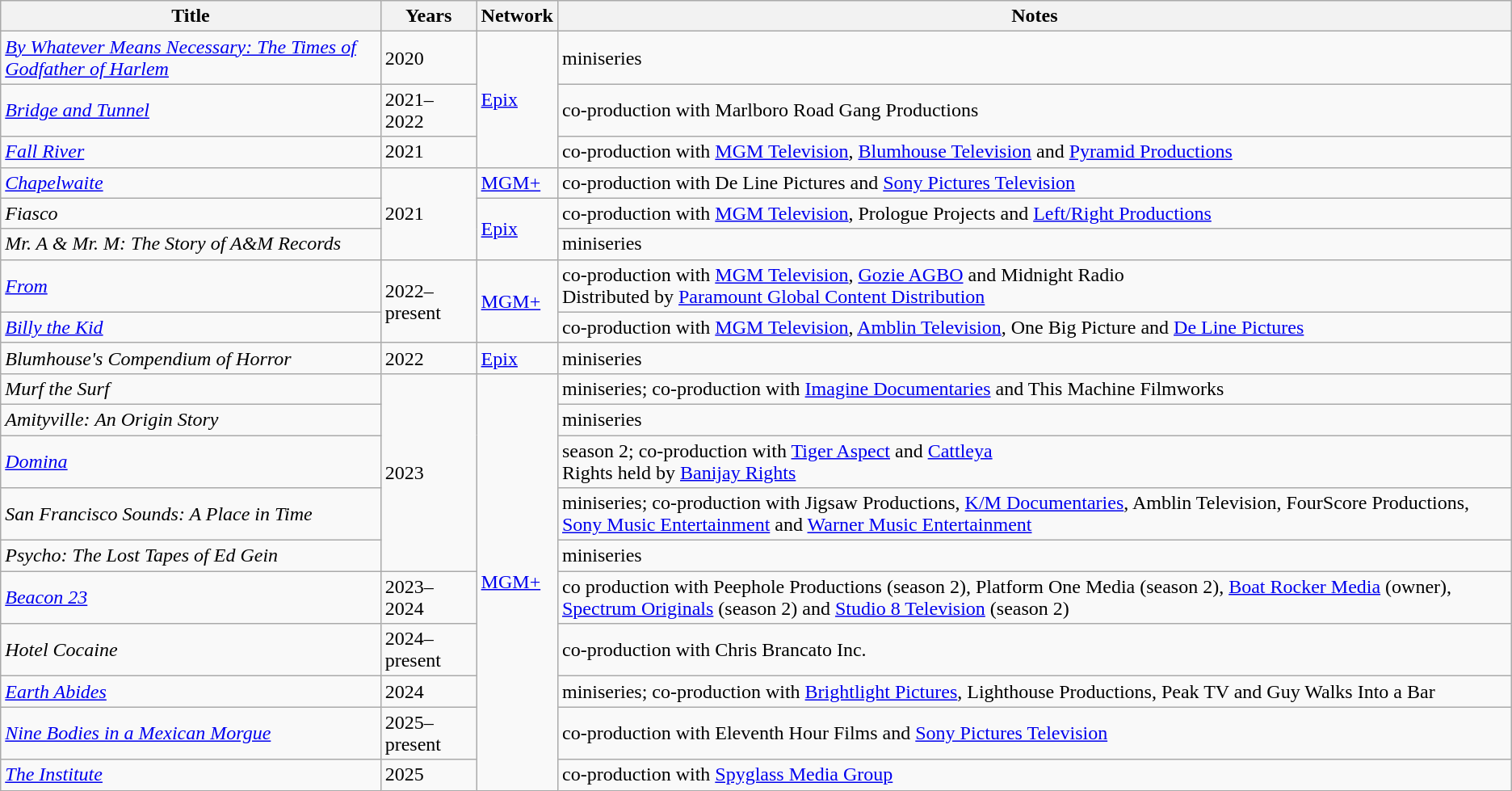<table class="wikitable sortable">
<tr>
<th>Title</th>
<th>Years</th>
<th>Network</th>
<th>Notes</th>
</tr>
<tr>
<td><em><a href='#'>By Whatever Means Necessary: The Times of Godfather of Harlem</a></em></td>
<td>2020</td>
<td rowspan="3"><a href='#'>Epix</a></td>
<td>miniseries</td>
</tr>
<tr>
<td><em><a href='#'>Bridge and Tunnel</a></em></td>
<td>2021–2022</td>
<td>co-production with Marlboro Road Gang Productions</td>
</tr>
<tr>
<td><em><a href='#'>Fall River</a></em></td>
<td>2021</td>
<td>co-production with <a href='#'>MGM Television</a>, <a href='#'>Blumhouse Television</a> and <a href='#'>Pyramid Productions</a></td>
</tr>
<tr>
<td><em><a href='#'>Chapelwaite</a></em></td>
<td rowspan="3">2021</td>
<td><a href='#'>MGM+</a></td>
<td>co-production with De Line Pictures and <a href='#'>Sony Pictures Television</a></td>
</tr>
<tr>
<td><em>Fiasco</em></td>
<td rowspan="2"><a href='#'>Epix</a></td>
<td>co-production with <a href='#'>MGM Television</a>, Prologue Projects and <a href='#'>Left/Right Productions</a></td>
</tr>
<tr>
<td><em>Mr. A & Mr. M: The Story of A&M Records</em></td>
<td>miniseries</td>
</tr>
<tr>
<td><em><a href='#'>From</a></em></td>
<td rowspan="2">2022–present</td>
<td rowspan="2"><a href='#'>MGM+</a></td>
<td>co-production with <a href='#'>MGM Television</a>, <a href='#'>Gozie AGBO</a> and Midnight Radio<br>Distributed by <a href='#'>Paramount Global Content Distribution</a></td>
</tr>
<tr>
<td><em><a href='#'>Billy the Kid</a></em></td>
<td>co-production with <a href='#'>MGM Television</a>, <a href='#'>Amblin Television</a>, One Big Picture and <a href='#'>De Line Pictures</a></td>
</tr>
<tr>
<td><em>Blumhouse's Compendium of Horror</em></td>
<td>2022</td>
<td><a href='#'>Epix</a></td>
<td>miniseries</td>
</tr>
<tr>
<td><em>Murf the Surf</em></td>
<td rowspan="5">2023</td>
<td rowspan="10"><a href='#'>MGM+</a></td>
<td>miniseries; co-production with <a href='#'>Imagine Documentaries</a> and This Machine Filmworks</td>
</tr>
<tr>
<td><em>Amityville: An Origin Story</em></td>
<td>miniseries</td>
</tr>
<tr>
<td><em><a href='#'>Domina</a></em></td>
<td>season 2; co-production with <a href='#'>Tiger Aspect</a> and <a href='#'>Cattleya</a><br>Rights held by <a href='#'>Banijay Rights</a></td>
</tr>
<tr>
<td><em>San Francisco Sounds: A Place in Time</em></td>
<td>miniseries; co-production with Jigsaw Productions, <a href='#'>K/M Documentaries</a>, Amblin Television, FourScore Productions, <a href='#'>Sony Music Entertainment</a> and <a href='#'>Warner Music Entertainment</a></td>
</tr>
<tr>
<td><em>Psycho: The Lost Tapes of Ed Gein</em></td>
<td>miniseries</td>
</tr>
<tr>
<td><em><a href='#'>Beacon 23</a></em></td>
<td>2023–2024</td>
<td>co production with Peephole Productions (season 2), Platform One Media (season 2), <a href='#'>Boat Rocker Media</a> (owner), <a href='#'>Spectrum Originals</a> (season 2) and <a href='#'>Studio 8 Television</a> (season 2)</td>
</tr>
<tr>
<td><em>Hotel Cocaine</em></td>
<td>2024–present</td>
<td>co-production with Chris Brancato Inc.</td>
</tr>
<tr>
<td><em><a href='#'>Earth Abides</a></em></td>
<td>2024</td>
<td>miniseries; co-production with <a href='#'>Brightlight Pictures</a>, Lighthouse Productions, Peak TV and Guy Walks Into a Bar</td>
</tr>
<tr>
<td><em><a href='#'>Nine Bodies in a Mexican Morgue</a></em></td>
<td>2025–present</td>
<td>co-production with Eleventh Hour Films and <a href='#'>Sony Pictures Television</a></td>
</tr>
<tr>
<td><em><a href='#'>The Institute</a></em></td>
<td>2025</td>
<td>co-production with <a href='#'>Spyglass Media Group</a></td>
</tr>
</table>
